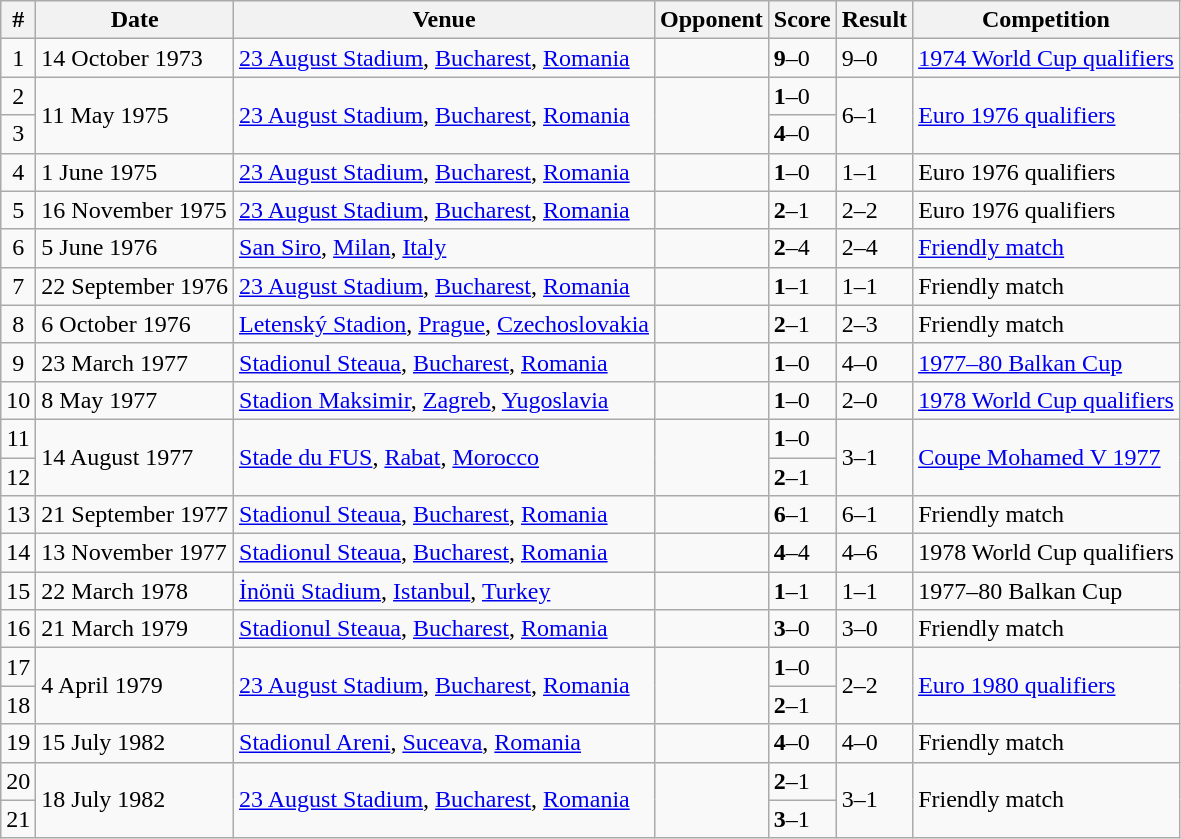<table class="wikitable sortable">
<tr>
<th>#</th>
<th>Date</th>
<th>Venue</th>
<th>Opponent</th>
<th>Score</th>
<th>Result</th>
<th>Competition</th>
</tr>
<tr>
<td align="center">1</td>
<td>14 October 1973</td>
<td><a href='#'>23 August Stadium</a>, <a href='#'>Bucharest</a>, <a href='#'>Romania</a></td>
<td></td>
<td><strong>9</strong>–0</td>
<td>9–0</td>
<td><a href='#'>1974 World Cup qualifiers</a></td>
</tr>
<tr>
<td align="center">2</td>
<td rowspan="2">11 May 1975</td>
<td rowspan="2"><a href='#'>23 August Stadium</a>, <a href='#'>Bucharest</a>, <a href='#'>Romania</a></td>
<td rowspan="2"></td>
<td><strong>1</strong>–0</td>
<td rowspan="2">6–1</td>
<td rowspan="2"><a href='#'>Euro 1976 qualifiers</a></td>
</tr>
<tr>
<td align="center">3</td>
<td><strong>4</strong>–0</td>
</tr>
<tr>
<td align="center">4</td>
<td>1 June 1975</td>
<td><a href='#'>23 August Stadium</a>, <a href='#'>Bucharest</a>, <a href='#'>Romania</a></td>
<td></td>
<td><strong>1</strong>–0</td>
<td>1–1</td>
<td>Euro 1976 qualifiers</td>
</tr>
<tr>
<td align="center">5</td>
<td>16 November 1975</td>
<td><a href='#'>23 August Stadium</a>, <a href='#'>Bucharest</a>, <a href='#'>Romania</a></td>
<td></td>
<td><strong>2</strong>–1</td>
<td>2–2</td>
<td>Euro 1976 qualifiers</td>
</tr>
<tr>
<td align="center">6</td>
<td>5 June 1976</td>
<td><a href='#'>San Siro</a>, <a href='#'>Milan</a>, <a href='#'>Italy</a></td>
<td></td>
<td><strong>2</strong>–4</td>
<td>2–4</td>
<td><a href='#'>Friendly match</a></td>
</tr>
<tr>
<td align="center">7</td>
<td>22 September 1976</td>
<td><a href='#'>23 August Stadium</a>, <a href='#'>Bucharest</a>, <a href='#'>Romania</a></td>
<td></td>
<td><strong>1</strong>–1</td>
<td>1–1</td>
<td>Friendly match</td>
</tr>
<tr>
<td align="center">8</td>
<td>6 October 1976</td>
<td><a href='#'>Letenský Stadion</a>, <a href='#'>Prague</a>, <a href='#'>Czechoslovakia</a></td>
<td></td>
<td><strong>2</strong>–1</td>
<td>2–3</td>
<td>Friendly match</td>
</tr>
<tr>
<td align="center">9</td>
<td>23 March 1977</td>
<td><a href='#'>Stadionul Steaua</a>, <a href='#'>Bucharest</a>, <a href='#'>Romania</a></td>
<td></td>
<td><strong>1</strong>–0</td>
<td>4–0</td>
<td><a href='#'>1977–80 Balkan Cup</a></td>
</tr>
<tr>
<td align="center">10</td>
<td>8 May 1977</td>
<td><a href='#'>Stadion Maksimir</a>, <a href='#'>Zagreb</a>, <a href='#'>Yugoslavia</a></td>
<td></td>
<td><strong>1</strong>–0</td>
<td>2–0</td>
<td><a href='#'>1978 World Cup qualifiers</a></td>
</tr>
<tr>
<td align="center">11</td>
<td rowspan="2">14 August 1977</td>
<td rowspan="2"><a href='#'>Stade du FUS</a>, <a href='#'>Rabat</a>, <a href='#'>Morocco</a></td>
<td rowspan="2"></td>
<td><strong>1</strong>–0</td>
<td rowspan="2">3–1</td>
<td rowspan="2"><a href='#'>Coupe Mohamed V 1977</a></td>
</tr>
<tr>
<td align="center">12</td>
<td><strong>2</strong>–1</td>
</tr>
<tr>
<td align="center">13</td>
<td>21 September 1977</td>
<td><a href='#'>Stadionul Steaua</a>, <a href='#'>Bucharest</a>, <a href='#'>Romania</a></td>
<td></td>
<td><strong>6</strong>–1</td>
<td>6–1</td>
<td>Friendly match</td>
</tr>
<tr>
<td align="center">14</td>
<td>13 November 1977</td>
<td><a href='#'>Stadionul Steaua</a>, <a href='#'>Bucharest</a>, <a href='#'>Romania</a></td>
<td></td>
<td><strong>4</strong>–4</td>
<td>4–6</td>
<td>1978 World Cup qualifiers</td>
</tr>
<tr>
<td align="center">15</td>
<td>22 March 1978</td>
<td><a href='#'>İnönü Stadium</a>, <a href='#'>Istanbul</a>, <a href='#'>Turkey</a></td>
<td></td>
<td><strong>1</strong>–1</td>
<td>1–1</td>
<td>1977–80 Balkan Cup</td>
</tr>
<tr>
<td align="center">16</td>
<td>21 March 1979</td>
<td><a href='#'>Stadionul Steaua</a>, <a href='#'>Bucharest</a>, <a href='#'>Romania</a></td>
<td></td>
<td><strong>3</strong>–0</td>
<td>3–0</td>
<td>Friendly match</td>
</tr>
<tr>
<td align="center">17</td>
<td rowspan="2">4 April 1979</td>
<td rowspan="2"><a href='#'>23 August Stadium</a>, <a href='#'>Bucharest</a>, <a href='#'>Romania</a></td>
<td rowspan="2"></td>
<td><strong>1</strong>–0</td>
<td rowspan="2">2–2</td>
<td rowspan="2"><a href='#'>Euro 1980 qualifiers</a></td>
</tr>
<tr>
<td align="center">18</td>
<td><strong>2</strong>–1</td>
</tr>
<tr>
<td align="center">19</td>
<td>15 July 1982</td>
<td><a href='#'>Stadionul Areni</a>, <a href='#'>Suceava</a>, <a href='#'>Romania</a></td>
<td></td>
<td><strong>4</strong>–0</td>
<td>4–0</td>
<td>Friendly match</td>
</tr>
<tr>
<td align="center">20</td>
<td rowspan="2">18 July 1982</td>
<td rowspan="2"><a href='#'>23 August Stadium</a>, <a href='#'>Bucharest</a>, <a href='#'>Romania</a></td>
<td rowspan="2"></td>
<td><strong>2</strong>–1</td>
<td rowspan="2">3–1</td>
<td rowspan="2">Friendly match</td>
</tr>
<tr>
<td align="center">21</td>
<td><strong>3</strong>–1</td>
</tr>
</table>
